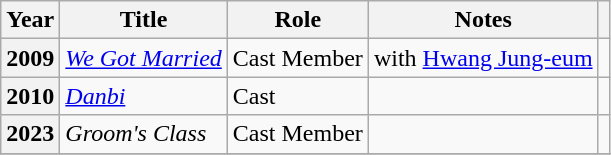<table class="wikitable sortable plainrowheaders">
<tr>
<th scope="col">Year</th>
<th scope="col">Title</th>
<th scope="col">Role</th>
<th scope="col">Notes</th>
<th scope="col" class="unsortable"></th>
</tr>
<tr>
<th scope="row">2009</th>
<td><em><a href='#'>We Got Married</a></em></td>
<td>Cast Member</td>
<td>with <a href='#'>Hwang Jung-eum</a></td>
<td></td>
</tr>
<tr>
<th scope="row">2010</th>
<td><em><a href='#'>Danbi</a></em></td>
<td>Cast</td>
<td></td>
<td></td>
</tr>
<tr>
<th scope="row">2023</th>
<td><em>Groom's Class</em></td>
<td>Cast Member</td>
<td></td>
<td></td>
</tr>
<tr>
</tr>
</table>
